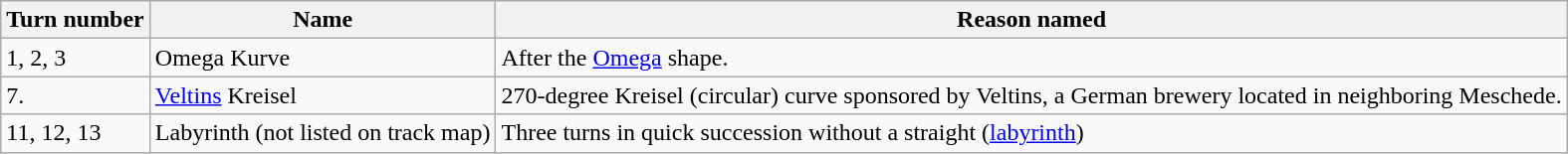<table class="wikitable">
<tr>
<th>Turn number</th>
<th>Name</th>
<th>Reason named</th>
</tr>
<tr>
<td>1, 2, 3</td>
<td>Omega Kurve</td>
<td>After the <a href='#'>Omega</a> shape.</td>
</tr>
<tr>
<td>7.</td>
<td><a href='#'>Veltins</a> Kreisel</td>
<td>270-degree Kreisel (circular) curve sponsored by Veltins, a German brewery located in neighboring Meschede.</td>
</tr>
<tr>
<td>11, 12, 13</td>
<td>Labyrinth (not listed on track map)</td>
<td>Three turns in quick succession without a straight (<a href='#'>labyrinth</a>)</td>
</tr>
</table>
